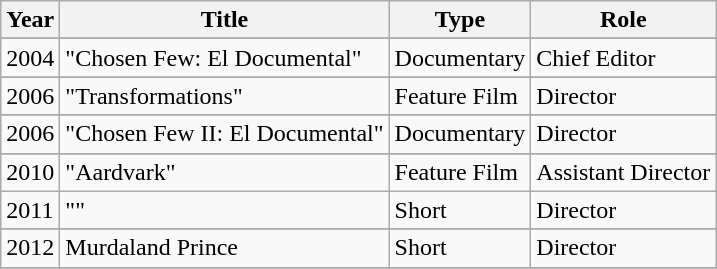<table class="wikitable sortable">
<tr>
<th>Year</th>
<th>Title</th>
<th>Type</th>
<th>Role</th>
</tr>
<tr>
</tr>
<tr>
<td>2004</td>
<td>"Chosen Few: El Documental"</td>
<td>Documentary</td>
<td>Chief Editor</td>
</tr>
<tr>
</tr>
<tr>
<td>2006</td>
<td>"Transformations"</td>
<td>Feature Film</td>
<td>Director</td>
</tr>
<tr>
</tr>
<tr>
<td>2006</td>
<td>"Chosen Few II: El Documental"</td>
<td>Documentary</td>
<td>Director</td>
</tr>
<tr>
</tr>
<tr>
<td>2010</td>
<td>"Aardvark"</td>
<td>Feature Film</td>
<td>Assistant Director</td>
</tr>
<tr>
<td>2011</td>
<td>""</td>
<td>Short</td>
<td>Director</td>
</tr>
<tr>
</tr>
<tr>
<td>2012</td>
<td>Murdaland Prince</td>
<td>Short</td>
<td>Director</td>
</tr>
<tr>
</tr>
</table>
